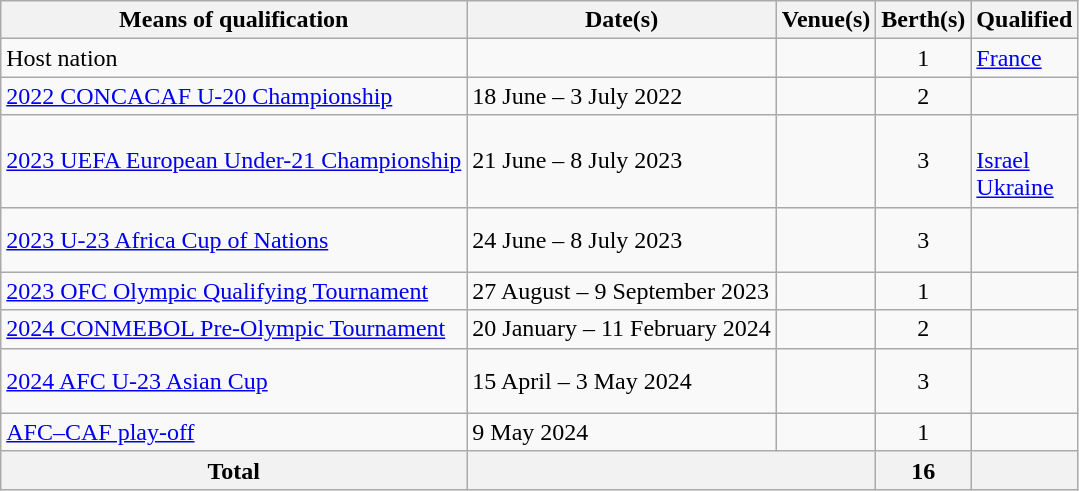<table class="wikitable">
<tr>
<th>Means of qualification</th>
<th>Date(s)</th>
<th>Venue(s)</th>
<th>Berth(s)</th>
<th>Qualified</th>
</tr>
<tr>
<td>Host nation</td>
<td></td>
<td></td>
<td align="center">1</td>
<td> <a href='#'>France</a></td>
</tr>
<tr>
<td><a href='#'>2022 CONCACAF U-20 Championship</a></td>
<td>18 June – 3 July 2022</td>
<td></td>
<td align=center>2</td>
<td><br></td>
</tr>
<tr>
<td><a href='#'>2023 UEFA European Under-21 Championship</a></td>
<td>21 June – 8 July 2023</td>
<td><br></td>
<td align=center>3</td>
<td><br> <a href='#'>Israel</a><br> <a href='#'>Ukraine</a></td>
</tr>
<tr>
<td><a href='#'>2023 U-23 Africa Cup of Nations</a></td>
<td>24 June – 8 July 2023</td>
<td></td>
<td align=center>3</td>
<td><br><br></td>
</tr>
<tr>
<td><a href='#'>2023 OFC Olympic Qualifying Tournament</a></td>
<td>27 August – 9 September 2023</td>
<td></td>
<td align=center>1</td>
<td></td>
</tr>
<tr>
<td><a href='#'>2024 CONMEBOL Pre-Olympic Tournament</a></td>
<td>20 January – 11 February 2024</td>
<td></td>
<td align=center>2</td>
<td><br></td>
</tr>
<tr>
<td><a href='#'>2024 AFC U-23 Asian Cup</a></td>
<td>15 April – 3 May 2024</td>
<td></td>
<td align=center>3</td>
<td><br><br></td>
</tr>
<tr>
<td><a href='#'>AFC–CAF play-off</a></td>
<td>9 May 2024</td>
<td></td>
<td align=center>1</td>
<td></td>
</tr>
<tr>
<th>Total</th>
<th colspan=2></th>
<th>16</th>
<th></th>
</tr>
</table>
